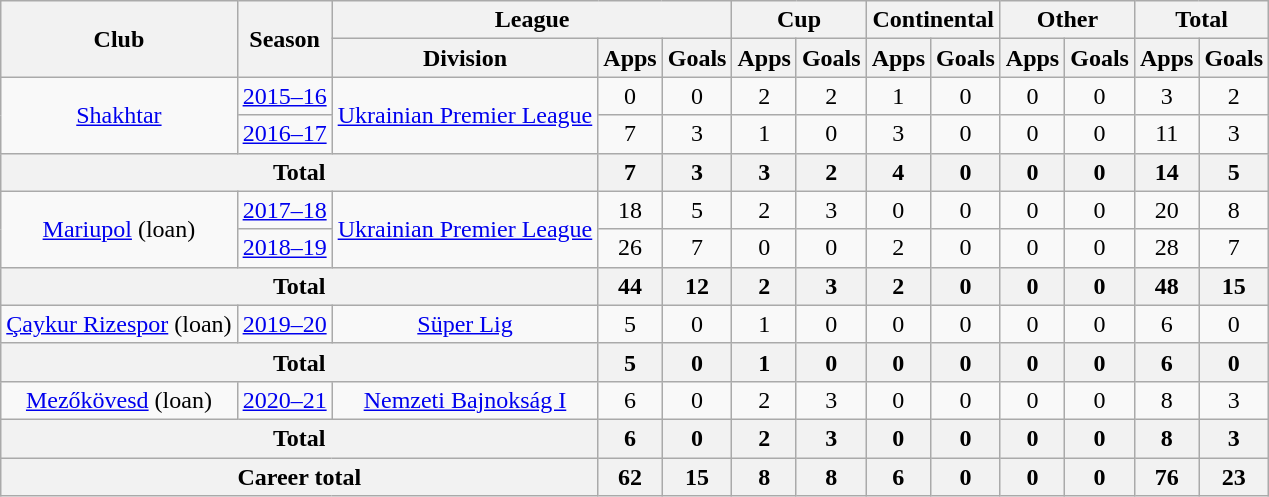<table class="wikitable" style="text-align:center">
<tr>
<th rowspan="2">Club</th>
<th rowspan="2">Season</th>
<th colspan="3">League</th>
<th colspan="2">Cup</th>
<th colspan="2">Continental</th>
<th colspan="2">Other</th>
<th colspan="2">Total</th>
</tr>
<tr>
<th>Division</th>
<th>Apps</th>
<th>Goals</th>
<th>Apps</th>
<th>Goals</th>
<th>Apps</th>
<th>Goals</th>
<th>Apps</th>
<th>Goals</th>
<th>Apps</th>
<th>Goals</th>
</tr>
<tr>
<td rowspan="2"><a href='#'>Shakhtar</a></td>
<td><a href='#'>2015–16</a></td>
<td rowspan="2"><a href='#'>Ukrainian Premier League</a></td>
<td>0</td>
<td>0</td>
<td>2</td>
<td>2</td>
<td>1</td>
<td>0</td>
<td>0</td>
<td>0</td>
<td>3</td>
<td>2</td>
</tr>
<tr>
<td><a href='#'>2016–17</a></td>
<td>7</td>
<td>3</td>
<td>1</td>
<td>0</td>
<td>3</td>
<td>0</td>
<td>0</td>
<td>0</td>
<td>11</td>
<td>3</td>
</tr>
<tr>
<th colspan=3>Total</th>
<th>7</th>
<th>3</th>
<th>3</th>
<th>2</th>
<th>4</th>
<th>0</th>
<th>0</th>
<th>0</th>
<th>14</th>
<th>5</th>
</tr>
<tr>
<td rowspan="2"><a href='#'>Mariupol</a> (loan)</td>
<td><a href='#'>2017–18</a></td>
<td rowspan="2"><a href='#'>Ukrainian Premier League</a></td>
<td>18</td>
<td>5</td>
<td>2</td>
<td>3</td>
<td>0</td>
<td>0</td>
<td>0</td>
<td>0</td>
<td>20</td>
<td>8</td>
</tr>
<tr>
<td><a href='#'>2018–19</a></td>
<td>26</td>
<td>7</td>
<td>0</td>
<td>0</td>
<td>2</td>
<td>0</td>
<td>0</td>
<td>0</td>
<td>28</td>
<td>7</td>
</tr>
<tr>
<th colspan=3>Total</th>
<th>44</th>
<th>12</th>
<th>2</th>
<th>3</th>
<th>2</th>
<th>0</th>
<th>0</th>
<th>0</th>
<th>48</th>
<th>15</th>
</tr>
<tr>
<td rowspan="1"><a href='#'>Çaykur Rizespor</a> (loan)</td>
<td><a href='#'>2019–20</a></td>
<td rowspan="1"><a href='#'>Süper Lig</a></td>
<td>5</td>
<td>0</td>
<td>1</td>
<td>0</td>
<td>0</td>
<td>0</td>
<td>0</td>
<td>0</td>
<td>6</td>
<td>0</td>
</tr>
<tr>
<th colspan=3>Total</th>
<th>5</th>
<th>0</th>
<th>1</th>
<th>0</th>
<th>0</th>
<th>0</th>
<th>0</th>
<th>0</th>
<th>6</th>
<th>0</th>
</tr>
<tr>
<td rowspan="1"><a href='#'>Mezőkövesd</a> (loan)</td>
<td><a href='#'>2020–21</a></td>
<td rowspan="1"><a href='#'>Nemzeti Bajnokság I</a></td>
<td>6</td>
<td>0</td>
<td>2</td>
<td>3</td>
<td>0</td>
<td>0</td>
<td>0</td>
<td>0</td>
<td>8</td>
<td>3</td>
</tr>
<tr>
<th colspan=3>Total</th>
<th>6</th>
<th>0</th>
<th>2</th>
<th>3</th>
<th>0</th>
<th>0</th>
<th>0</th>
<th>0</th>
<th>8</th>
<th>3</th>
</tr>
<tr>
<th colspan="3">Career total</th>
<th>62</th>
<th>15</th>
<th>8</th>
<th>8</th>
<th>6</th>
<th>0</th>
<th>0</th>
<th>0</th>
<th>76</th>
<th>23</th>
</tr>
</table>
